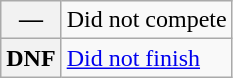<table class="wikitable">
<tr>
<th scope="row">—</th>
<td>Did not compete</td>
</tr>
<tr>
<th scope="row">DNF</th>
<td><a href='#'>Did not finish</a></td>
</tr>
</table>
